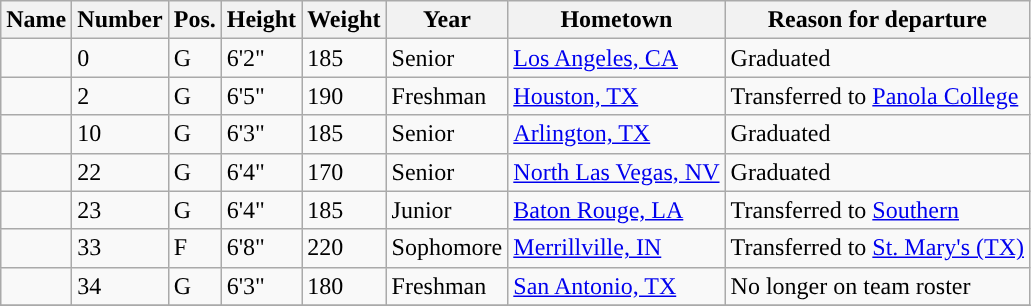<table class="wikitable sortable" border="1">
<tr align=center>
<th>Name</th>
<th>Number</th>
<th>Pos.</th>
<th>Height</th>
<th>Weight</th>
<th>Year</th>
<th>Hometown</th>
<th>Reason for departure</th>
</tr>
<tr>
<td></td>
<td>0</td>
<td>G</td>
<td>6'2"</td>
<td>185</td>
<td>Senior</td>
<td><a href='#'>Los Angeles, CA</a></td>
<td>Graduated</td>
</tr>
<tr>
<td></td>
<td>2</td>
<td>G</td>
<td>6'5"</td>
<td>190</td>
<td>Freshman</td>
<td><a href='#'>Houston, TX</a></td>
<td>Transferred to <a href='#'>Panola College</a></td>
</tr>
<tr>
<td></td>
<td>10</td>
<td>G</td>
<td>6'3"</td>
<td>185</td>
<td>Senior</td>
<td><a href='#'>Arlington, TX</a></td>
<td>Graduated</td>
</tr>
<tr>
<td></td>
<td>22</td>
<td>G</td>
<td>6'4"</td>
<td>170</td>
<td>Senior</td>
<td><a href='#'>North Las Vegas, NV</a></td>
<td>Graduated</td>
</tr>
<tr>
<td></td>
<td>23</td>
<td>G</td>
<td>6'4"</td>
<td>185</td>
<td>Junior</td>
<td><a href='#'>Baton Rouge, LA</a></td>
<td>Transferred to <a href='#'>Southern</a></td>
</tr>
<tr>
<td></td>
<td>33</td>
<td>F</td>
<td>6'8"</td>
<td>220</td>
<td>Sophomore</td>
<td><a href='#'>Merrillville, IN</a></td>
<td>Transferred to <a href='#'>St. Mary's (TX)</a></td>
</tr>
<tr>
<td></td>
<td>34</td>
<td>G</td>
<td>6'3"</td>
<td>180</td>
<td>Freshman</td>
<td><a href='#'>San Antonio, TX</a></td>
<td>No longer on team roster</td>
</tr>
<tr>
</tr>
</table>
